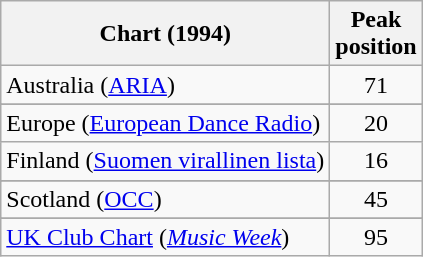<table class="wikitable sortable">
<tr>
<th>Chart (1994)</th>
<th>Peak<br>position</th>
</tr>
<tr>
<td>Australia (<a href='#'>ARIA</a>)</td>
<td align="center">71</td>
</tr>
<tr>
</tr>
<tr>
<td>Europe (<a href='#'>European Dance Radio</a>)</td>
<td align="center">20</td>
</tr>
<tr>
<td>Finland (<a href='#'>Suomen virallinen lista</a>)</td>
<td align="center">16</td>
</tr>
<tr>
</tr>
<tr>
</tr>
<tr>
</tr>
<tr>
<td>Scotland (<a href='#'>OCC</a>)</td>
<td align="center">45</td>
</tr>
<tr>
</tr>
<tr>
</tr>
<tr>
<td><a href='#'>UK Club Chart</a> (<em><a href='#'>Music Week</a></em>)</td>
<td align="center">95</td>
</tr>
</table>
